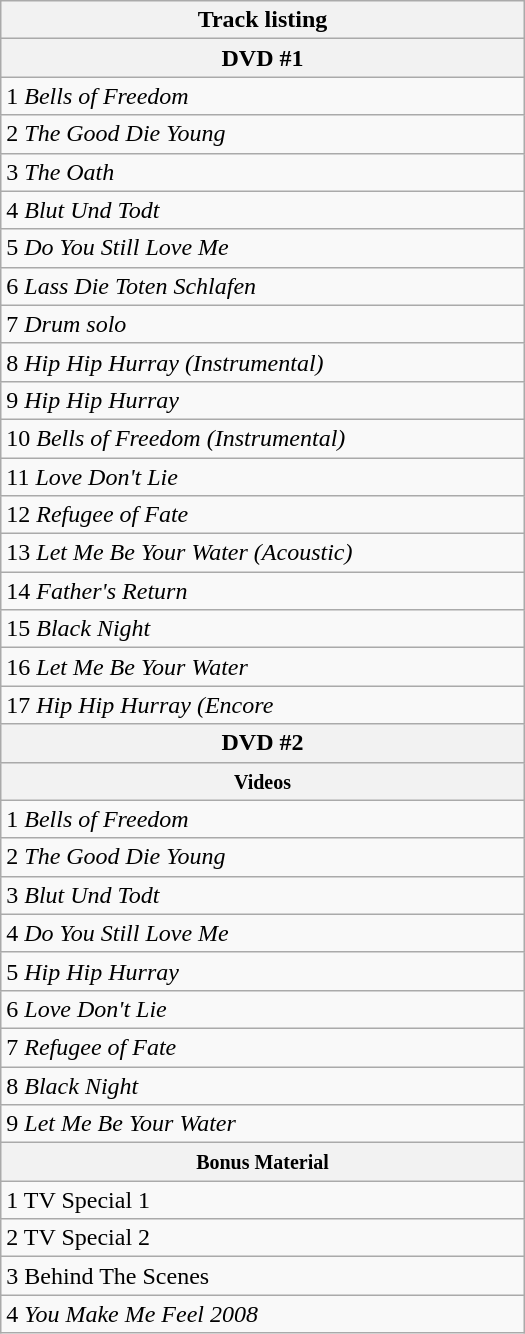<table class="wikitable collapsible" style="width:350px;">
<tr>
<th>Track listing</th>
</tr>
<tr>
<th>DVD #1</th>
</tr>
<tr>
<td>1 <em>Bells of Freedom</em></td>
</tr>
<tr>
<td>2 <em>The Good Die Young</em></td>
</tr>
<tr>
<td>3 <em>The Oath</em></td>
</tr>
<tr>
<td>4 <em>Blut Und Todt</em></td>
</tr>
<tr>
<td>5 <em>Do You Still Love Me</em></td>
</tr>
<tr>
<td>6 <em>Lass Die Toten Schlafen</em></td>
</tr>
<tr>
<td>7 <em>Drum solo</em></td>
</tr>
<tr>
<td>8 <em>Hip Hip Hurray (Instrumental)</em></td>
</tr>
<tr>
<td>9 <em>Hip Hip Hurray</em></td>
</tr>
<tr>
<td>10 <em>Bells of Freedom (Instrumental)</em></td>
</tr>
<tr>
<td>11 <em>Love Don't Lie</em></td>
</tr>
<tr>
<td>12 <em>Refugee of Fate</em></td>
</tr>
<tr>
<td>13 <em>Let Me Be Your Water (Acoustic)</em></td>
</tr>
<tr>
<td>14 <em>Father's Return</em></td>
</tr>
<tr>
<td>15 <em>Black Night</em></td>
</tr>
<tr>
<td>16 <em>Let Me Be Your Water</em></td>
</tr>
<tr>
<td>17 <em>Hip Hip Hurray (Encore</em></td>
</tr>
<tr>
<th>DVD #2</th>
</tr>
<tr>
<th><small>Videos</small></th>
</tr>
<tr>
<td>1 <em>Bells of Freedom</em></td>
</tr>
<tr>
<td>2 <em>The Good Die Young</em></td>
</tr>
<tr>
<td>3 <em>Blut Und Todt</em></td>
</tr>
<tr>
<td>4 <em>Do You Still Love Me</em></td>
</tr>
<tr>
<td>5 <em>Hip Hip Hurray</em></td>
</tr>
<tr>
<td>6 <em>Love Don't Lie</em></td>
</tr>
<tr>
<td>7 <em>Refugee of Fate</em></td>
</tr>
<tr>
<td>8 <em>Black Night</em></td>
</tr>
<tr>
<td>9 <em>Let Me Be Your Water</em></td>
</tr>
<tr>
<th><small>Bonus Material</small></th>
</tr>
<tr>
<td>1 TV Special 1</td>
</tr>
<tr>
<td>2 TV Special 2</td>
</tr>
<tr>
<td>3 Behind The Scenes</td>
</tr>
<tr>
<td>4 <em>You Make Me Feel 2008</em></td>
</tr>
</table>
